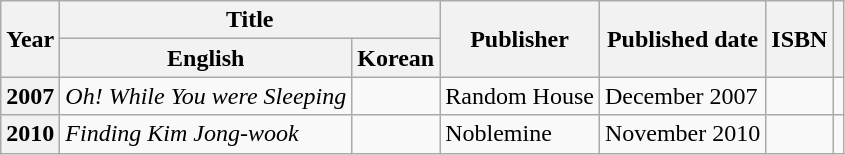<table class="wikitable plainrowheaders sortable">
<tr>
<th rowspan="2" scope="col">Year</th>
<th colspan="2" scope="col">Title</th>
<th rowspan="2">Publisher</th>
<th rowspan="2">Published date</th>
<th rowspan="2">ISBN</th>
<th rowspan="2" scope="col" class="unsortable"></th>
</tr>
<tr>
<th>English</th>
<th>Korean</th>
</tr>
<tr>
<th scope="row">2007</th>
<td><em>Oh! While You were Sleeping</em></td>
<td></td>
<td>Random House</td>
<td>December 2007</td>
<td></td>
<td></td>
</tr>
<tr>
<th scope="row">2010</th>
<td><em>Finding Kim Jong-wook</em></td>
<td></td>
<td>Noblemine</td>
<td>November 2010</td>
<td></td>
<td></td>
</tr>
</table>
